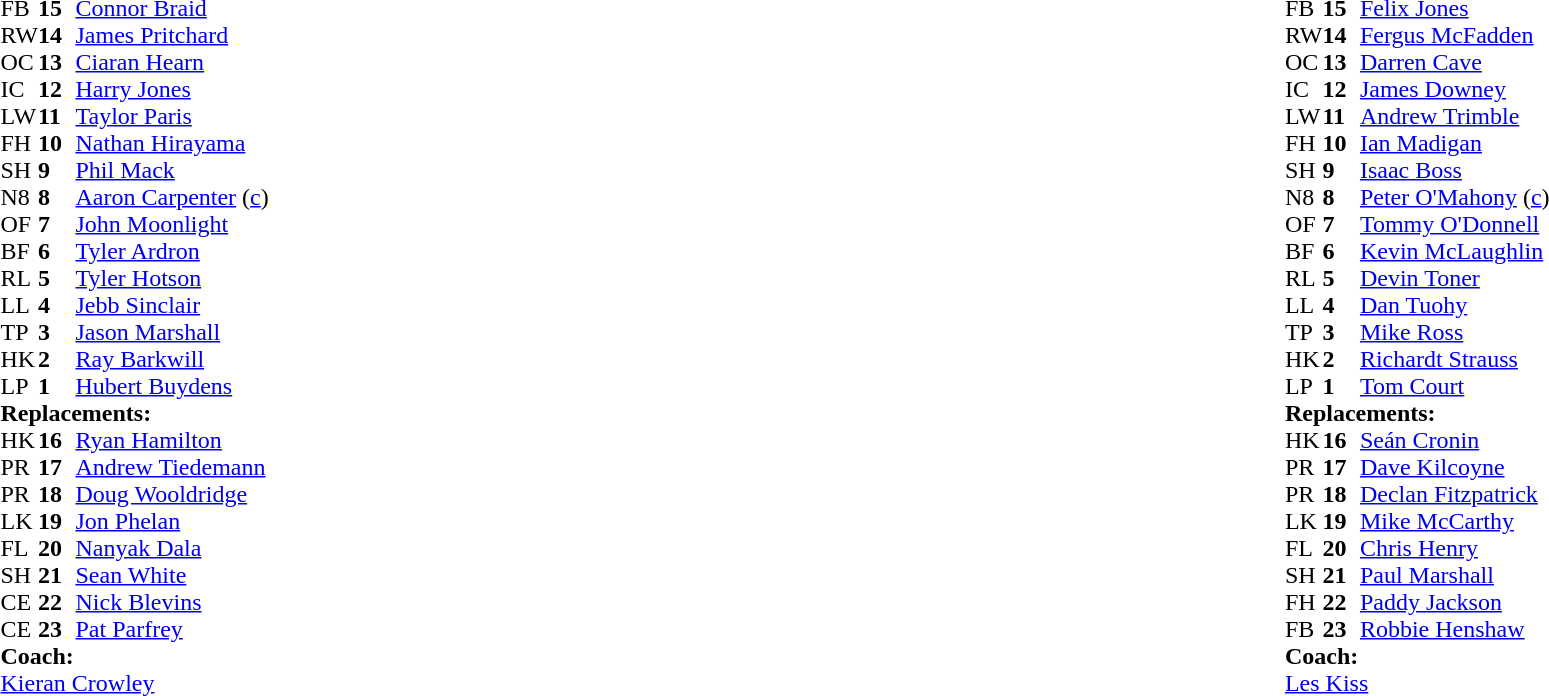<table style="width:100%;">
<tr>
<td style="vertical-align:top; width:50%"><br><table cellspacing="0" cellpadding="0">
<tr>
<th width="25"></th>
<th width="25"></th>
</tr>
<tr>
<td>FB</td>
<td><strong>15</strong></td>
<td><a href='#'>Connor Braid</a></td>
<td></td>
<td></td>
</tr>
<tr>
<td>RW</td>
<td><strong>14</strong></td>
<td><a href='#'>James Pritchard</a></td>
</tr>
<tr>
<td>OC</td>
<td><strong>13</strong></td>
<td><a href='#'>Ciaran Hearn</a></td>
</tr>
<tr>
<td>IC</td>
<td><strong>12</strong></td>
<td><a href='#'>Harry Jones</a></td>
</tr>
<tr>
<td>LW</td>
<td><strong>11</strong></td>
<td><a href='#'>Taylor Paris</a></td>
</tr>
<tr>
<td>FH</td>
<td><strong>10</strong></td>
<td><a href='#'>Nathan Hirayama</a></td>
</tr>
<tr>
<td>SH</td>
<td><strong>9</strong></td>
<td><a href='#'>Phil Mack</a></td>
<td></td>
<td></td>
</tr>
<tr>
<td>N8</td>
<td><strong>8</strong></td>
<td><a href='#'>Aaron Carpenter</a> (<a href='#'>c</a>)</td>
<td></td>
<td></td>
</tr>
<tr>
<td>OF</td>
<td><strong>7</strong></td>
<td><a href='#'>John Moonlight</a></td>
<td></td>
<td></td>
</tr>
<tr>
<td>BF</td>
<td><strong>6</strong></td>
<td><a href='#'>Tyler Ardron</a></td>
</tr>
<tr>
<td>RL</td>
<td><strong>5</strong></td>
<td><a href='#'>Tyler Hotson</a></td>
<td></td>
<td></td>
</tr>
<tr>
<td>LL</td>
<td><strong>4</strong></td>
<td><a href='#'>Jebb Sinclair</a></td>
</tr>
<tr>
<td>TP</td>
<td><strong>3</strong></td>
<td><a href='#'>Jason Marshall</a></td>
<td></td>
<td></td>
</tr>
<tr>
<td>HK</td>
<td><strong>2</strong></td>
<td><a href='#'>Ray Barkwill</a></td>
<td></td>
<td></td>
</tr>
<tr>
<td>LP</td>
<td><strong>1</strong></td>
<td><a href='#'>Hubert Buydens</a></td>
<td></td>
<td></td>
</tr>
<tr>
<td colspan=3><strong>Replacements:</strong></td>
</tr>
<tr>
<td>HK</td>
<td><strong>16</strong></td>
<td><a href='#'>Ryan Hamilton</a></td>
<td></td>
<td></td>
</tr>
<tr>
<td>PR</td>
<td><strong>17</strong></td>
<td><a href='#'>Andrew Tiedemann</a></td>
<td></td>
<td></td>
</tr>
<tr>
<td>PR</td>
<td><strong>18</strong></td>
<td><a href='#'>Doug Wooldridge</a></td>
<td></td>
<td></td>
</tr>
<tr>
<td>LK</td>
<td><strong>19</strong></td>
<td><a href='#'>Jon Phelan</a></td>
<td></td>
<td></td>
</tr>
<tr>
<td>FL</td>
<td><strong>20</strong></td>
<td><a href='#'>Nanyak Dala</a></td>
<td></td>
<td></td>
</tr>
<tr>
<td>SH</td>
<td><strong>21</strong></td>
<td><a href='#'>Sean White</a></td>
<td></td>
<td></td>
</tr>
<tr>
<td>CE</td>
<td><strong>22</strong></td>
<td><a href='#'>Nick Blevins</a></td>
<td></td>
<td></td>
</tr>
<tr>
<td>CE</td>
<td><strong>23</strong></td>
<td><a href='#'>Pat Parfrey</a></td>
<td></td>
<td></td>
</tr>
<tr>
<td colspan=3><strong>Coach:</strong></td>
</tr>
<tr>
<td colspan="4"> <a href='#'>Kieran Crowley</a></td>
</tr>
</table>
</td>
<td style="vertical-align:top; width:50%"><br><table cellspacing="0" cellpadding="0" style="margin:auto">
<tr>
<th width="25"></th>
<th width="25"></th>
</tr>
<tr>
<td>FB</td>
<td><strong>15</strong></td>
<td><a href='#'>Felix Jones</a></td>
</tr>
<tr>
<td>RW</td>
<td><strong>14</strong></td>
<td><a href='#'>Fergus McFadden</a></td>
</tr>
<tr>
<td>OC</td>
<td><strong>13</strong></td>
<td><a href='#'>Darren Cave</a></td>
<td></td>
<td></td>
</tr>
<tr>
<td>IC</td>
<td><strong>12</strong></td>
<td><a href='#'>James Downey</a></td>
</tr>
<tr>
<td>LW</td>
<td><strong>11</strong></td>
<td><a href='#'>Andrew Trimble</a></td>
</tr>
<tr>
<td>FH</td>
<td><strong>10</strong></td>
<td><a href='#'>Ian Madigan</a></td>
<td></td>
<td></td>
</tr>
<tr>
<td>SH</td>
<td><strong>9</strong></td>
<td><a href='#'>Isaac Boss</a></td>
<td></td>
<td></td>
</tr>
<tr>
<td>N8</td>
<td><strong>8</strong></td>
<td><a href='#'>Peter O'Mahony</a> (<a href='#'>c</a>)</td>
</tr>
<tr>
<td>OF</td>
<td><strong>7</strong></td>
<td><a href='#'>Tommy O'Donnell</a></td>
</tr>
<tr>
<td>BF</td>
<td><strong>6</strong></td>
<td><a href='#'>Kevin McLaughlin</a></td>
<td></td>
<td></td>
</tr>
<tr>
<td>RL</td>
<td><strong>5</strong></td>
<td><a href='#'>Devin Toner</a></td>
</tr>
<tr>
<td>LL</td>
<td><strong>4</strong></td>
<td><a href='#'>Dan Tuohy</a></td>
<td></td>
<td></td>
</tr>
<tr>
<td>TP</td>
<td><strong>3</strong></td>
<td><a href='#'>Mike Ross</a></td>
<td></td>
<td></td>
</tr>
<tr>
<td>HK</td>
<td><strong>2</strong></td>
<td><a href='#'>Richardt Strauss</a></td>
<td></td>
<td></td>
</tr>
<tr>
<td>LP</td>
<td><strong>1</strong></td>
<td><a href='#'>Tom Court</a></td>
<td></td>
<td></td>
</tr>
<tr>
<td colspan=3><strong>Replacements:</strong></td>
</tr>
<tr>
<td>HK</td>
<td><strong>16</strong></td>
<td><a href='#'>Seán Cronin</a></td>
<td></td>
<td></td>
</tr>
<tr>
<td>PR</td>
<td><strong>17</strong></td>
<td><a href='#'>Dave Kilcoyne</a></td>
<td></td>
<td></td>
</tr>
<tr>
<td>PR</td>
<td><strong>18</strong></td>
<td><a href='#'>Declan Fitzpatrick</a></td>
<td></td>
<td></td>
</tr>
<tr>
<td>LK</td>
<td><strong>19</strong></td>
<td><a href='#'>Mike McCarthy</a></td>
<td></td>
<td></td>
</tr>
<tr>
<td>FL</td>
<td><strong>20</strong></td>
<td><a href='#'>Chris Henry</a></td>
<td></td>
<td></td>
</tr>
<tr>
<td>SH</td>
<td><strong>21</strong></td>
<td><a href='#'>Paul Marshall</a></td>
<td></td>
<td></td>
</tr>
<tr>
<td>FH</td>
<td><strong>22</strong></td>
<td><a href='#'>Paddy Jackson</a></td>
<td></td>
<td></td>
</tr>
<tr>
<td>FB</td>
<td><strong>23</strong></td>
<td><a href='#'>Robbie Henshaw</a></td>
<td></td>
<td></td>
</tr>
<tr>
<td colspan=3><strong>Coach:</strong></td>
</tr>
<tr>
<td colspan="4"> <a href='#'>Les Kiss</a></td>
</tr>
</table>
</td>
</tr>
</table>
